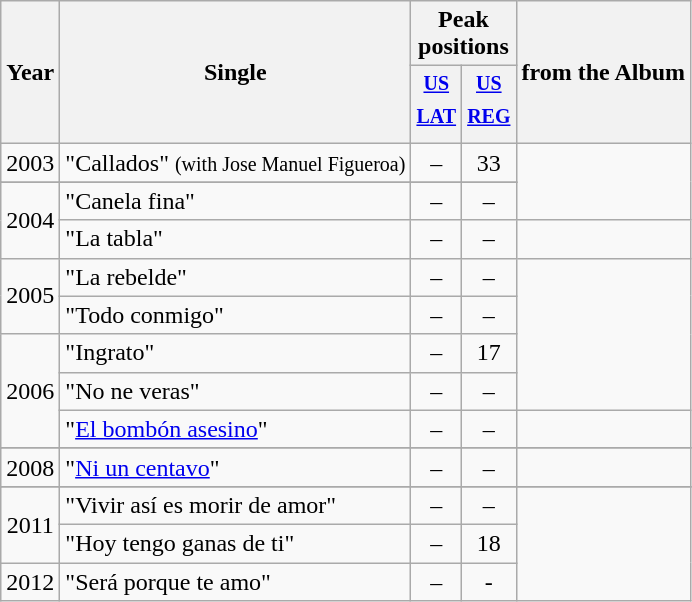<table class="wikitable" style="text-align:center;">
<tr>
<th rowspan="2">Year</th>
<th rowspan="2">Single</th>
<th colspan=2>Peak positions</th>
<th rowspan="2">from the Album</th>
</tr>
<tr>
<th style="width:20px;"><sup><a href='#'>US<br>LAT</a></sup></th>
<th style="width:20px;"><sup><a href='#'>US<br>REG</a></sup></th>
</tr>
<tr>
<td>2003</td>
<td style="text-align:left;">"Callados" <small>(with Jose Manuel Figueroa)</small></td>
<td>–</td>
<td>33</td>
<td style="text-align:left;" rowspan="3"></td>
</tr>
<tr>
</tr>
<tr>
<td rowspan="2">2004</td>
<td style="text-align:left;">"Canela fina"</td>
<td>–</td>
<td>–</td>
</tr>
<tr>
<td style="text-align:left;">"La tabla"</td>
<td>–</td>
<td>–</td>
</tr>
<tr>
<td rowspan="2">2005</td>
<td style="text-align:left;">"La rebelde"</td>
<td>–</td>
<td>–</td>
<td style="text-align:left;" rowspan="4"></td>
</tr>
<tr>
<td style="text-align:left;">"Todo conmigo"</td>
<td>–</td>
<td>–</td>
</tr>
<tr>
<td rowspan="3">2006</td>
<td style="text-align:left;">"Ingrato"</td>
<td>–</td>
<td>17</td>
</tr>
<tr>
<td style="text-align:left;">"No ne veras"</td>
<td>–</td>
<td>–</td>
</tr>
<tr>
<td style="text-align:left;">"<a href='#'>El bombón asesino</a>"</td>
<td>–</td>
<td>–</td>
<td style="text-align:left;"></td>
</tr>
<tr>
</tr>
<tr>
<td rowspan="1">2008</td>
<td style="text-align:left;">"<a href='#'>Ni un centavo</a>"</td>
<td>–</td>
<td>–</td>
<td style="text-align:left;"rowspan="1"></td>
</tr>
<tr>
</tr>
<tr>
<td rowspan="2">2011</td>
<td style="text-align:left;">"Vivir así es morir de amor"</td>
<td>–</td>
<td>–</td>
<td style="text-align:left;" rowspan="3"></td>
</tr>
<tr>
<td style="text-align:left;">"Hoy tengo ganas de ti"</td>
<td>–</td>
<td>18</td>
</tr>
<tr>
<td rowspan="1">2012</td>
<td style="text-align:left;">"Será porque te amo"</td>
<td>–</td>
<td>-</td>
</tr>
</table>
